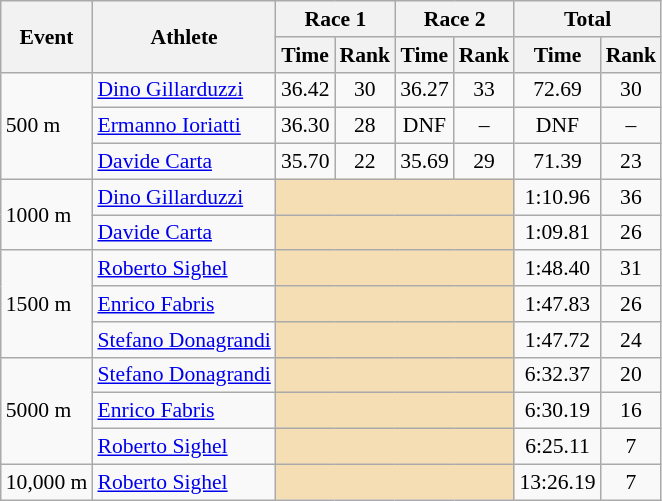<table class="wikitable" border="1" style="font-size:90%">
<tr>
<th rowspan=2>Event</th>
<th rowspan=2>Athlete</th>
<th colspan=2>Race 1</th>
<th colspan=2>Race 2</th>
<th colspan=2>Total</th>
</tr>
<tr>
<th>Time</th>
<th>Rank</th>
<th>Time</th>
<th>Rank</th>
<th>Time</th>
<th>Rank</th>
</tr>
<tr>
<td rowspan=3>500 m</td>
<td><a href='#'>Dino Gillarduzzi</a></td>
<td align=center>36.42</td>
<td align=center>30</td>
<td align=center>36.27</td>
<td align=center>33</td>
<td align=center>72.69</td>
<td align=center>30</td>
</tr>
<tr>
<td><a href='#'>Ermanno Ioriatti</a></td>
<td align=center>36.30</td>
<td align=center>28</td>
<td align=center>DNF</td>
<td align=center>–</td>
<td align=center>DNF</td>
<td align=center>–</td>
</tr>
<tr>
<td><a href='#'>Davide Carta</a></td>
<td align=center>35.70</td>
<td align=center>22</td>
<td align=center>35.69</td>
<td align=center>29</td>
<td align=center>71.39</td>
<td align=center>23</td>
</tr>
<tr>
<td rowspan=2>1000 m</td>
<td><a href='#'>Dino Gillarduzzi</a></td>
<td colspan="4" bgcolor="wheat"></td>
<td align=center>1:10.96</td>
<td align=center>36</td>
</tr>
<tr>
<td><a href='#'>Davide Carta</a></td>
<td colspan="4" bgcolor="wheat"></td>
<td align=center>1:09.81</td>
<td align=center>26</td>
</tr>
<tr>
<td rowspan=3>1500 m</td>
<td><a href='#'>Roberto Sighel</a></td>
<td colspan="4" bgcolor="wheat"></td>
<td align=center>1:48.40</td>
<td align=center>31</td>
</tr>
<tr>
<td><a href='#'>Enrico Fabris</a></td>
<td colspan="4" bgcolor="wheat"></td>
<td align=center>1:47.83</td>
<td align=center>26</td>
</tr>
<tr>
<td><a href='#'>Stefano Donagrandi</a></td>
<td colspan="4" bgcolor="wheat"></td>
<td align=center>1:47.72</td>
<td align=center>24</td>
</tr>
<tr>
<td rowspan=3>5000 m</td>
<td><a href='#'>Stefano Donagrandi</a></td>
<td colspan="4" bgcolor="wheat"></td>
<td align=center>6:32.37</td>
<td align=center>20</td>
</tr>
<tr>
<td><a href='#'>Enrico Fabris</a></td>
<td colspan="4" bgcolor="wheat"></td>
<td align=center>6:30.19</td>
<td align=center>16</td>
</tr>
<tr>
<td><a href='#'>Roberto Sighel</a></td>
<td colspan="4" bgcolor="wheat"></td>
<td align=center>6:25.11</td>
<td align=center>7</td>
</tr>
<tr>
<td>10,000 m</td>
<td><a href='#'>Roberto Sighel</a></td>
<td colspan="4" bgcolor="wheat"></td>
<td align=center>13:26.19</td>
<td align=center>7</td>
</tr>
</table>
